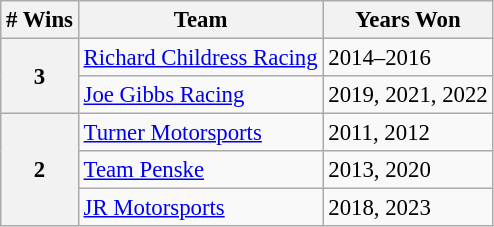<table class="wikitable" style="font-size: 95%;">
<tr>
<th># Wins</th>
<th>Team</th>
<th>Years Won</th>
</tr>
<tr>
<th rowspan=2>3</th>
<td><a href='#'>Richard Childress Racing</a></td>
<td>2014–2016</td>
</tr>
<tr>
<td><a href='#'>Joe Gibbs Racing</a></td>
<td>2019, 2021, 2022</td>
</tr>
<tr>
<th rowspan="3">2</th>
<td><a href='#'>Turner Motorsports</a></td>
<td>2011, 2012</td>
</tr>
<tr>
<td><a href='#'>Team Penske</a></td>
<td>2013, 2020</td>
</tr>
<tr>
<td><a href='#'>JR Motorsports</a></td>
<td>2018, 2023</td>
</tr>
</table>
